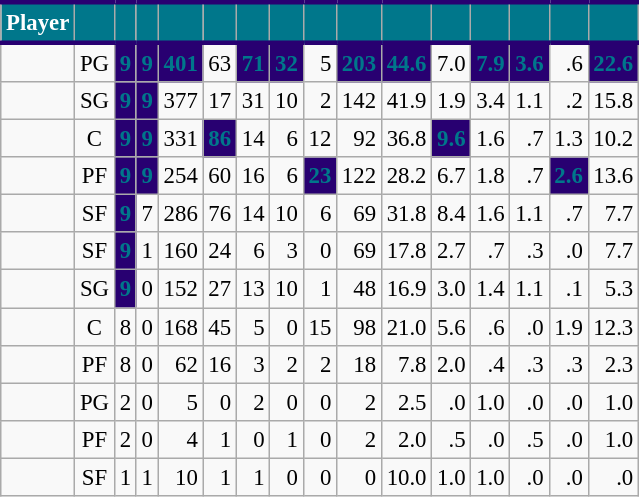<table class="wikitable sortable" style="font-size: 95%; text-align:right;">
<tr>
<th style="background:#00778B; color:#FFFFFF; border-top:#280071 3px solid; border-bottom:#280071 3px solid;">Player</th>
<th style="background:#00778B; color:#FFFFFF; border-top:#280071 3px solid; border-bottom:#280071 3px solid;"></th>
<th style="background:#00778B; color:#FFFFFF; border-top:#280071 3px solid; border-bottom:#280071 3px solid;"></th>
<th style="background:#00778B; color:#FFFFFF; border-top:#280071 3px solid; border-bottom:#280071 3px solid;"></th>
<th style="background:#00778B; color:#FFFFFF; border-top:#280071 3px solid; border-bottom:#280071 3px solid;"></th>
<th style="background:#00778B; color:#FFFFFF; border-top:#280071 3px solid; border-bottom:#280071 3px solid;"></th>
<th style="background:#00778B; color:#FFFFFF; border-top:#280071 3px solid; border-bottom:#280071 3px solid;"></th>
<th style="background:#00778B; color:#FFFFFF; border-top:#280071 3px solid; border-bottom:#280071 3px solid;"></th>
<th style="background:#00778B; color:#FFFFFF; border-top:#280071 3px solid; border-bottom:#280071 3px solid;"></th>
<th style="background:#00778B; color:#FFFFFF; border-top:#280071 3px solid; border-bottom:#280071 3px solid;"></th>
<th style="background:#00778B; color:#FFFFFF; border-top:#280071 3px solid; border-bottom:#280071 3px solid;"></th>
<th style="background:#00778B; color:#FFFFFF; border-top:#280071 3px solid; border-bottom:#280071 3px solid;"></th>
<th style="background:#00778B; color:#FFFFFF; border-top:#280071 3px solid; border-bottom:#280071 3px solid;"></th>
<th style="background:#00778B; color:#FFFFFF; border-top:#280071 3px solid; border-bottom:#280071 3px solid;"></th>
<th style="background:#00778B; color:#FFFFFF; border-top:#280071 3px solid; border-bottom:#280071 3px solid;"></th>
<th style="background:#00778B; color:#FFFFFF; border-top:#280071 3px solid; border-bottom:#280071 3px solid;"></th>
</tr>
<tr>
<td style="text-align:left;"></td>
<td style="text-align:center;">PG</td>
<td style="background:#280071; color:#00778B;"><strong>9</strong></td>
<td style="background:#280071; color:#00778B;"><strong>9</strong></td>
<td style="background:#280071; color:#00778B;"><strong>401</strong></td>
<td>63</td>
<td style="background:#280071; color:#00778B;"><strong>71</strong></td>
<td style="background:#280071; color:#00778B;"><strong>32</strong></td>
<td>5</td>
<td style="background:#280071; color:#00778B;"><strong>203</strong></td>
<td style="background:#280071; color:#00778B;"><strong>44.6</strong></td>
<td>7.0</td>
<td style="background:#280071; color:#00778B;"><strong>7.9</strong></td>
<td style="background:#280071; color:#00778B;"><strong>3.6</strong></td>
<td>.6</td>
<td style="background:#280071; color:#00778B;"><strong>22.6</strong></td>
</tr>
<tr>
<td style="text-align:left;"></td>
<td style="text-align:center;">SG</td>
<td style="background:#280071; color:#00778B;"><strong>9</strong></td>
<td style="background:#280071; color:#00778B;"><strong>9</strong></td>
<td>377</td>
<td>17</td>
<td>31</td>
<td>10</td>
<td>2</td>
<td>142</td>
<td>41.9</td>
<td>1.9</td>
<td>3.4</td>
<td>1.1</td>
<td>.2</td>
<td>15.8</td>
</tr>
<tr>
<td style="text-align:left;"></td>
<td style="text-align:center;">C</td>
<td style="background:#280071; color:#00778B;"><strong>9</strong></td>
<td style="background:#280071; color:#00778B;"><strong>9</strong></td>
<td>331</td>
<td style="background:#280071; color:#00778B;"><strong>86</strong></td>
<td>14</td>
<td>6</td>
<td>12</td>
<td>92</td>
<td>36.8</td>
<td style="background:#280071; color:#00778B;"><strong>9.6</strong></td>
<td>1.6</td>
<td>.7</td>
<td>1.3</td>
<td>10.2</td>
</tr>
<tr>
<td style="text-align:left;"></td>
<td style="text-align:center;">PF</td>
<td style="background:#280071; color:#00778B;"><strong>9</strong></td>
<td style="background:#280071; color:#00778B;"><strong>9</strong></td>
<td>254</td>
<td>60</td>
<td>16</td>
<td>6</td>
<td style="background:#280071; color:#00778B;"><strong>23</strong></td>
<td>122</td>
<td>28.2</td>
<td>6.7</td>
<td>1.8</td>
<td>.7</td>
<td style="background:#280071; color:#00778B;"><strong>2.6</strong></td>
<td>13.6</td>
</tr>
<tr>
<td style="text-align:left;"></td>
<td style="text-align:center;">SF</td>
<td style="background:#280071; color:#00778B;"><strong>9</strong></td>
<td>7</td>
<td>286</td>
<td>76</td>
<td>14</td>
<td>10</td>
<td>6</td>
<td>69</td>
<td>31.8</td>
<td>8.4</td>
<td>1.6</td>
<td>1.1</td>
<td>.7</td>
<td>7.7</td>
</tr>
<tr>
<td style="text-align:left;"></td>
<td style="text-align:center;">SF</td>
<td style="background:#280071; color:#00778B;"><strong>9</strong></td>
<td>1</td>
<td>160</td>
<td>24</td>
<td>6</td>
<td>3</td>
<td>0</td>
<td>69</td>
<td>17.8</td>
<td>2.7</td>
<td>.7</td>
<td>.3</td>
<td>.0</td>
<td>7.7</td>
</tr>
<tr>
<td style="text-align:left;"></td>
<td style="text-align:center;">SG</td>
<td style="background:#280071; color:#00778B;"><strong>9</strong></td>
<td>0</td>
<td>152</td>
<td>27</td>
<td>13</td>
<td>10</td>
<td>1</td>
<td>48</td>
<td>16.9</td>
<td>3.0</td>
<td>1.4</td>
<td>1.1</td>
<td>.1</td>
<td>5.3</td>
</tr>
<tr>
<td style="text-align:left;"></td>
<td style="text-align:center;">C</td>
<td>8</td>
<td>0</td>
<td>168</td>
<td>45</td>
<td>5</td>
<td>0</td>
<td>15</td>
<td>98</td>
<td>21.0</td>
<td>5.6</td>
<td>.6</td>
<td>.0</td>
<td>1.9</td>
<td>12.3</td>
</tr>
<tr>
<td style="text-align:left;"></td>
<td style="text-align:center;">PF</td>
<td>8</td>
<td>0</td>
<td>62</td>
<td>16</td>
<td>3</td>
<td>2</td>
<td>2</td>
<td>18</td>
<td>7.8</td>
<td>2.0</td>
<td>.4</td>
<td>.3</td>
<td>.3</td>
<td>2.3</td>
</tr>
<tr>
<td style="text-align:left;"></td>
<td style="text-align:center;">PG</td>
<td>2</td>
<td>0</td>
<td>5</td>
<td>0</td>
<td>2</td>
<td>0</td>
<td>0</td>
<td>2</td>
<td>2.5</td>
<td>.0</td>
<td>1.0</td>
<td>.0</td>
<td>.0</td>
<td>1.0</td>
</tr>
<tr>
<td style="text-align:left;"></td>
<td style="text-align:center;">PF</td>
<td>2</td>
<td>0</td>
<td>4</td>
<td>1</td>
<td>0</td>
<td>1</td>
<td>0</td>
<td>2</td>
<td>2.0</td>
<td>.5</td>
<td>.0</td>
<td>.5</td>
<td>.0</td>
<td>1.0</td>
</tr>
<tr>
<td style="text-align:left;"></td>
<td style="text-align:center;">SF</td>
<td>1</td>
<td>1</td>
<td>10</td>
<td>1</td>
<td>1</td>
<td>0</td>
<td>0</td>
<td>0</td>
<td>10.0</td>
<td>1.0</td>
<td>1.0</td>
<td>.0</td>
<td>.0</td>
<td>.0</td>
</tr>
</table>
